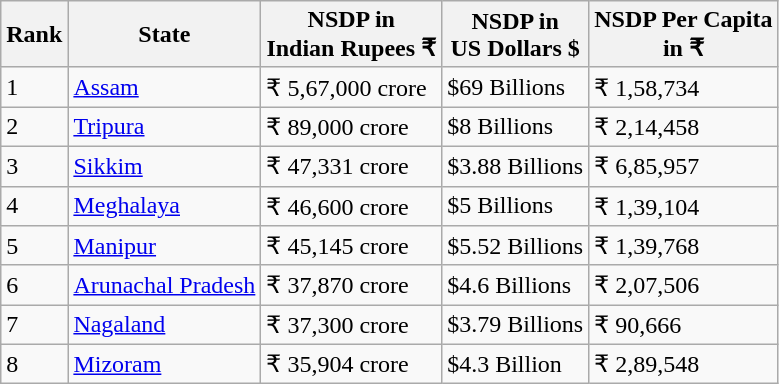<table class="wikitable">
<tr>
<th>Rank</th>
<th>State</th>
<th>NSDP in<br>Indian Rupees
₹</th>
<th>NSDP in<br>US Dollars
$</th>
<th>NSDP Per Capita<br>in ₹</th>
</tr>
<tr>
<td>1</td>
<td><a href='#'>Assam</a></td>
<td>₹ 5,67,000 crore</td>
<td>$69 Billions</td>
<td>₹ 1,58,734</td>
</tr>
<tr>
<td>2</td>
<td><a href='#'>Tripura</a></td>
<td>₹ 89,000 crore</td>
<td>$8 Billions</td>
<td>₹ 2,14,458</td>
</tr>
<tr>
<td>3</td>
<td><a href='#'>Sikkim</a></td>
<td>₹ 47,331 crore</td>
<td>$3.88 Billions</td>
<td>₹ 6,85,957</td>
</tr>
<tr>
<td>4</td>
<td><a href='#'>Meghalaya</a></td>
<td>₹ 46,600 crore</td>
<td>$5 Billions</td>
<td>₹ 1,39,104</td>
</tr>
<tr>
<td>5</td>
<td><a href='#'>Manipur</a></td>
<td>₹ 45,145 crore</td>
<td>$5.52 Billions</td>
<td>₹ 1,39,768</td>
</tr>
<tr>
<td>6</td>
<td><a href='#'>Arunachal Pradesh</a></td>
<td>₹ 37,870 crore</td>
<td>$4.6 Billions</td>
<td>₹ 2,07,506</td>
</tr>
<tr>
<td>7</td>
<td><a href='#'>Nagaland</a></td>
<td>₹ 37,300 crore</td>
<td>$3.79 Billions</td>
<td>₹ 90,666</td>
</tr>
<tr>
<td>8</td>
<td><a href='#'>Mizoram</a></td>
<td>₹ 35,904 crore</td>
<td>$4.3 Billion</td>
<td>₹ 2,89,548</td>
</tr>
</table>
